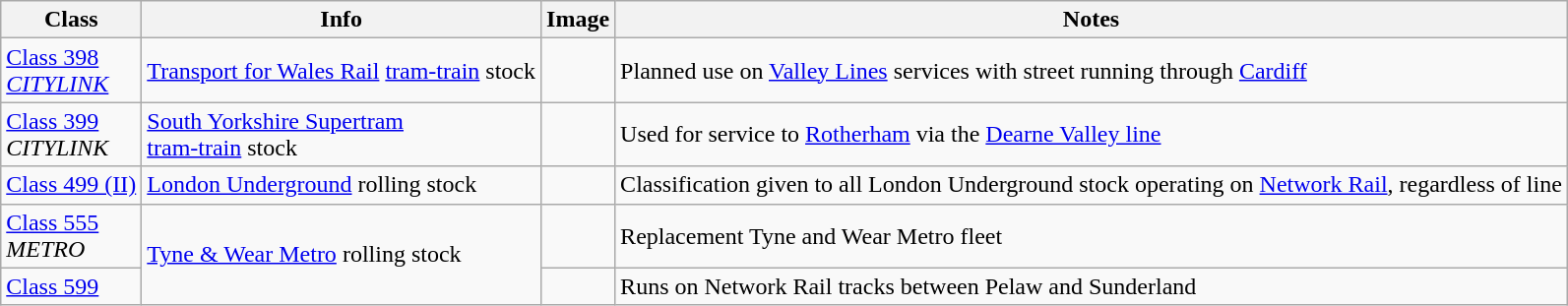<table class="sort wikitable sortable">
<tr>
<th>Class</th>
<th>Info</th>
<th>Image</th>
<th>Notes</th>
</tr>
<tr>
<td><a href='#'>Class 398</a><br><a href='#'><em>CITYLINK</em></a></td>
<td><a href='#'>Transport for Wales Rail</a> <a href='#'>tram-train</a> stock</td>
<td></td>
<td>Planned use on <a href='#'>Valley Lines</a> services with street running through <a href='#'>Cardiff</a></td>
</tr>
<tr>
<td><a href='#'>Class 399</a><br><em>CITYLINK</em></td>
<td><a href='#'>South Yorkshire Supertram</a> <br><a href='#'>tram-train</a> stock</td>
<td></td>
<td>Used for service to <a href='#'>Rotherham</a> via the <a href='#'>Dearne Valley line</a></td>
</tr>
<tr>
<td><a href='#'>Class 499 (II)</a></td>
<td><a href='#'>London Underground</a> rolling stock</td>
<td></td>
<td>Classification given to all London Underground stock operating on <a href='#'>Network Rail</a>, regardless of line</td>
</tr>
<tr>
<td><a href='#'>Class 555</a><br><em>METRO</em></td>
<td rowspan=3><a href='#'>Tyne & Wear Metro</a> rolling stock</td>
<td></td>
<td>Replacement Tyne and Wear Metro fleet</td>
</tr>
<tr>
<td><a href='#'>Class 599</a></td>
<td></td>
<td>Runs on Network Rail tracks between Pelaw and Sunderland</td>
</tr>
</table>
